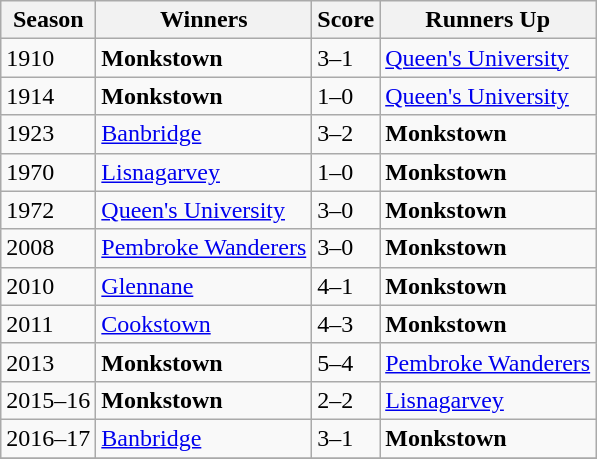<table class="wikitable collapsible">
<tr>
<th>Season</th>
<th>Winners</th>
<th>Score</th>
<th>Runners Up</th>
</tr>
<tr>
<td>1910</td>
<td><strong>Monkstown</strong></td>
<td>3–1</td>
<td><a href='#'>Queen's University</a></td>
</tr>
<tr>
<td>1914</td>
<td><strong>Monkstown</strong></td>
<td>1–0</td>
<td><a href='#'>Queen's University</a></td>
</tr>
<tr>
<td>1923</td>
<td><a href='#'>Banbridge</a></td>
<td>3–2</td>
<td><strong>Monkstown</strong></td>
</tr>
<tr>
<td>1970</td>
<td><a href='#'>Lisnagarvey</a></td>
<td>1–0 </td>
<td><strong>Monkstown</strong></td>
</tr>
<tr>
<td>1972</td>
<td><a href='#'>Queen's University</a></td>
<td>3–0</td>
<td><strong>Monkstown</strong></td>
</tr>
<tr>
<td>2008</td>
<td><a href='#'>Pembroke Wanderers</a></td>
<td>3–0</td>
<td><strong>Monkstown</strong></td>
</tr>
<tr>
<td>2010</td>
<td><a href='#'>Glennane</a></td>
<td>4–1</td>
<td><strong>Monkstown</strong></td>
</tr>
<tr>
<td>2011</td>
<td><a href='#'>Cookstown</a></td>
<td>4–3</td>
<td><strong>Monkstown</strong></td>
</tr>
<tr>
<td>2013</td>
<td><strong>Monkstown</strong> </td>
<td>5–4</td>
<td><a href='#'>Pembroke Wanderers</a></td>
</tr>
<tr>
<td>2015–16</td>
<td><strong>Monkstown</strong> </td>
<td>2–2 </td>
<td><a href='#'>Lisnagarvey</a></td>
</tr>
<tr>
<td>2016–17</td>
<td><a href='#'>Banbridge</a></td>
<td>3–1</td>
<td><strong>Monkstown</strong></td>
</tr>
<tr>
</tr>
</table>
